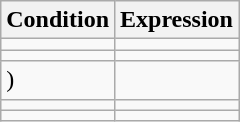<table class="wikitable mw-collapsible mw-collapsed">
<tr>
<th>Condition</th>
<th>Expression</th>
</tr>
<tr ()>
<td></td>
<td></td>
</tr>
<tr>
<td></td>
<td></td>
</tr>
<tr>
<td>)</td>
<td></td>
</tr>
<tr>
<td></td>
<td></td>
</tr>
<tr>
<td></td>
<td></td>
</tr>
</table>
